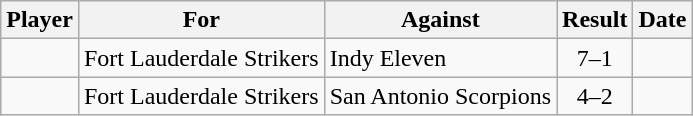<table class="wikitable">
<tr>
<th>Player</th>
<th>For</th>
<th>Against</th>
<th style="text-align:center">Result</th>
<th>Date</th>
</tr>
<tr>
<td> </td>
<td>Fort Lauderdale Strikers</td>
<td>Indy Eleven</td>
<td style="text-align:center;">7–1</td>
<td></td>
</tr>
<tr>
<td> </td>
<td>Fort Lauderdale Strikers</td>
<td>San Antonio Scorpions</td>
<td style="text-align:center;">4–2</td>
<td></td>
</tr>
</table>
